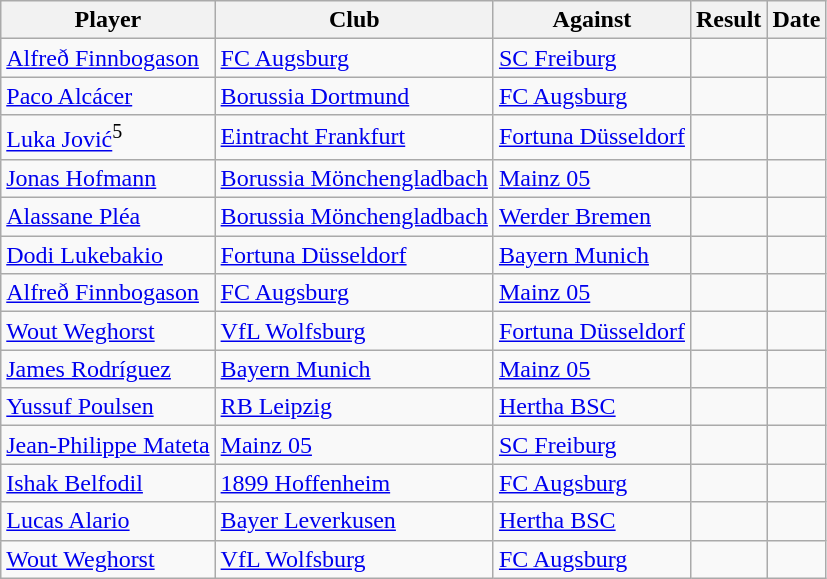<table class="wikitable">
<tr>
<th>Player</th>
<th>Club</th>
<th>Against</th>
<th style="text-align:center">Result</th>
<th>Date</th>
</tr>
<tr>
<td> <a href='#'>Alfreð Finnbogason</a></td>
<td><a href='#'>FC Augsburg</a></td>
<td><a href='#'>SC Freiburg</a></td>
<td style="text-align:center"></td>
<td></td>
</tr>
<tr>
<td> <a href='#'>Paco Alcácer</a></td>
<td><a href='#'>Borussia Dortmund</a></td>
<td><a href='#'>FC Augsburg</a></td>
<td style="text-align:center"></td>
<td></td>
</tr>
<tr>
<td> <a href='#'>Luka Jović</a><sup>5</sup></td>
<td><a href='#'>Eintracht Frankfurt</a></td>
<td><a href='#'>Fortuna Düsseldorf</a></td>
<td style="text-align:center"></td>
<td></td>
</tr>
<tr>
<td> <a href='#'>Jonas Hofmann</a></td>
<td><a href='#'>Borussia Mönchengladbach</a></td>
<td><a href='#'>Mainz 05</a></td>
<td style="text-align:center"></td>
<td></td>
</tr>
<tr>
<td> <a href='#'>Alassane Pléa</a></td>
<td><a href='#'>Borussia Mönchengladbach</a></td>
<td><a href='#'>Werder Bremen</a></td>
<td style="text-align:center"></td>
<td></td>
</tr>
<tr>
<td> <a href='#'>Dodi Lukebakio</a></td>
<td><a href='#'>Fortuna Düsseldorf</a></td>
<td><a href='#'>Bayern Munich</a></td>
<td style="text-align:center"></td>
<td></td>
</tr>
<tr>
<td> <a href='#'>Alfreð Finnbogason</a></td>
<td><a href='#'>FC Augsburg</a></td>
<td><a href='#'>Mainz 05</a></td>
<td style="text-align:center"></td>
<td></td>
</tr>
<tr>
<td> <a href='#'>Wout Weghorst</a></td>
<td><a href='#'>VfL Wolfsburg</a></td>
<td><a href='#'>Fortuna Düsseldorf</a></td>
<td style="text-align:center"></td>
<td></td>
</tr>
<tr>
<td> <a href='#'>James Rodríguez</a></td>
<td><a href='#'>Bayern Munich</a></td>
<td><a href='#'>Mainz 05</a></td>
<td style="text-align:center"></td>
<td></td>
</tr>
<tr>
<td> <a href='#'>Yussuf Poulsen</a></td>
<td><a href='#'>RB Leipzig</a></td>
<td><a href='#'>Hertha BSC</a></td>
<td style="text-align:center"></td>
<td></td>
</tr>
<tr>
<td> <a href='#'>Jean-Philippe Mateta</a></td>
<td><a href='#'>Mainz 05</a></td>
<td><a href='#'>SC Freiburg</a></td>
<td style="text-align:center"></td>
<td></td>
</tr>
<tr>
<td> <a href='#'>Ishak Belfodil</a></td>
<td><a href='#'>1899 Hoffenheim</a></td>
<td><a href='#'>FC Augsburg</a></td>
<td style="text-align:center"></td>
<td></td>
</tr>
<tr>
<td> <a href='#'>Lucas Alario</a></td>
<td><a href='#'>Bayer Leverkusen</a></td>
<td><a href='#'>Hertha BSC</a></td>
<td style="text-align:center"></td>
<td></td>
</tr>
<tr>
<td> <a href='#'>Wout Weghorst</a></td>
<td><a href='#'>VfL Wolfsburg</a></td>
<td><a href='#'>FC Augsburg</a></td>
<td style="text-align:center"></td>
<td></td>
</tr>
</table>
